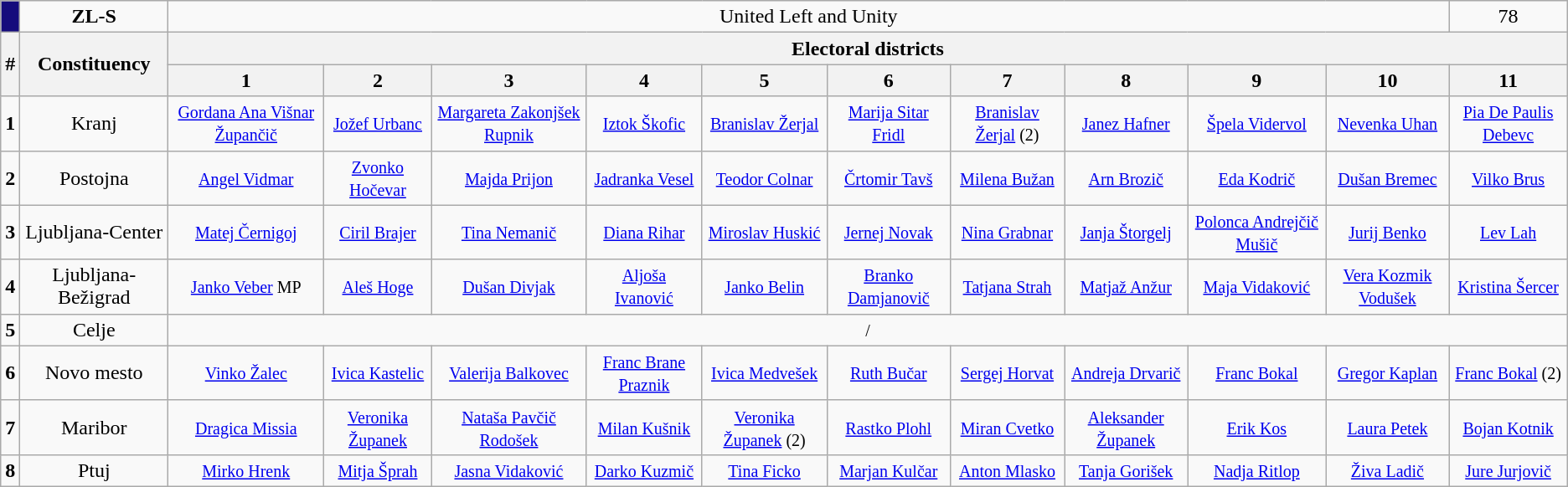<table class="wikitable" style="text-align: center;">
<tr>
<td style="background:#150c7c"></td>
<td><strong>ZL-S</strong></td>
<td colspan="10">United Left and Unity<br></td>
<td>78<br></td>
</tr>
<tr>
<th rowspan="2">#</th>
<th rowspan="2">Constituency</th>
<th colspan="11">Electoral districts</th>
</tr>
<tr>
<th>1</th>
<th>2</th>
<th>3</th>
<th>4</th>
<th>5</th>
<th>6</th>
<th>7</th>
<th>8</th>
<th>9</th>
<th>10</th>
<th>11</th>
</tr>
<tr>
<td style="text-align:center;"><strong>1</strong></td>
<td>Kranj</td>
<td><a href='#'><small>Gordana Ana Višnar Župančič</small></a></td>
<td><a href='#'><small>Jožef Urbanc</small></a></td>
<td><a href='#'><small>Margareta Zakonjšek Rupnik</small></a></td>
<td><a href='#'><small>Iztok Škofic</small></a></td>
<td><a href='#'><small>Branislav Žerjal</small></a></td>
<td><a href='#'><small>Marija Sitar Fridl</small></a></td>
<td><small><a href='#'>Branislav Žerjal</a> (2)</small></td>
<td><a href='#'><small>Janez Hafner</small></a></td>
<td><a href='#'><small>Špela Vidervol</small></a></td>
<td><a href='#'><small>Nevenka Uhan</small></a></td>
<td><a href='#'><small>Pia De Paulis Debevc</small></a></td>
</tr>
<tr>
<td style="text-align:center;"><strong>2</strong></td>
<td>Postojna</td>
<td><a href='#'><small>Angel Vidmar</small></a></td>
<td><a href='#'><small>Zvonko Hočevar</small></a></td>
<td><a href='#'><small>Majda Prijon</small></a></td>
<td><a href='#'><small>Jadranka Vesel</small></a></td>
<td><a href='#'><small>Teodor Colnar</small></a></td>
<td><a href='#'><small>Črtomir Tavš</small></a></td>
<td><a href='#'><small>Milena Bužan</small></a></td>
<td><a href='#'><small>Arn Brozič</small></a></td>
<td><a href='#'><small>Eda Kodrič</small></a></td>
<td><a href='#'><small>Dušan Bremec</small></a></td>
<td><a href='#'><small>Vilko Brus</small></a></td>
</tr>
<tr>
<td style="text-align:center;"><strong>3</strong></td>
<td>Ljubljana-Center</td>
<td><a href='#'><small>Matej Černigoj</small></a></td>
<td><a href='#'><small>Ciril Brajer</small></a></td>
<td><a href='#'><small>Tina Nemanič</small></a></td>
<td><a href='#'><small>Diana Rihar</small></a></td>
<td><a href='#'><small>Miroslav Huskić</small></a></td>
<td><a href='#'><small>Jernej Novak</small></a></td>
<td><a href='#'><small>Nina Grabnar</small></a></td>
<td><a href='#'><small>Janja Štorgelj</small></a></td>
<td><a href='#'><small>Polonca Andrejčič Mušič</small></a></td>
<td><a href='#'><small>Jurij Benko</small></a></td>
<td><a href='#'><small>Lev Lah</small></a></td>
</tr>
<tr>
<td style="text-align:center;"><strong>4</strong></td>
<td>Ljubljana-Bežigrad</td>
<td><small><a href='#'>Janko Veber</a> MP</small></td>
<td><a href='#'><small>Aleš Hoge</small></a></td>
<td><a href='#'><small>Dušan Divjak</small></a></td>
<td><a href='#'><small>Aljoša Ivanović</small></a></td>
<td><a href='#'><small>Janko Belin</small></a></td>
<td><a href='#'><small>Branko Damjanovič</small></a></td>
<td><a href='#'><small>Tatjana Strah</small></a></td>
<td><a href='#'><small>Matjaž Anžur</small></a></td>
<td><a href='#'><small>Maja Vidaković</small></a></td>
<td><a href='#'><small>Vera Kozmik Vodušek</small></a></td>
<td><a href='#'><small>Kristina Šercer</small></a></td>
</tr>
<tr>
<td style="text-align:center;"><strong>5</strong></td>
<td>Celje</td>
<td colspan="11"><small>/</small></td>
</tr>
<tr>
<td style="text-align:center;"><strong>6</strong></td>
<td>Novo mesto</td>
<td><a href='#'><small>Vinko Žalec</small></a></td>
<td><a href='#'><small>Ivica Kastelic</small></a></td>
<td><a href='#'><small>Valerija Balkovec</small></a></td>
<td><a href='#'><small>Franc Brane Praznik</small></a></td>
<td><a href='#'><small>Ivica Medvešek</small></a></td>
<td><a href='#'><small>Ruth Bučar</small></a></td>
<td><a href='#'><small>Sergej Horvat</small></a></td>
<td><a href='#'><small>Andreja Drvarič</small></a></td>
<td><a href='#'><small>Franc Bokal</small></a></td>
<td><a href='#'><small>Gregor Kaplan</small></a></td>
<td><small><a href='#'>Franc Bokal</a> (2)</small></td>
</tr>
<tr>
<td style="text-align:center;"><strong>7</strong></td>
<td>Maribor</td>
<td><a href='#'><small>Dragica Missia</small></a></td>
<td><a href='#'><small>Veronika Županek</small></a></td>
<td><a href='#'><small>Nataša Pavčič Rodošek</small></a></td>
<td><a href='#'><small>Milan Kušnik</small></a></td>
<td><small><a href='#'>Veronika Županek</a> (2)</small></td>
<td><a href='#'><small>Rastko Plohl</small></a></td>
<td><a href='#'><small>Miran Cvetko</small></a></td>
<td><a href='#'><small>Aleksander Županek</small></a></td>
<td><a href='#'><small>Erik Kos</small></a></td>
<td><a href='#'><small>Laura Petek</small></a></td>
<td><a href='#'><small>Bojan Kotnik</small></a></td>
</tr>
<tr>
<td style="text-align:center;"><strong>8</strong></td>
<td>Ptuj</td>
<td><a href='#'><small>Mirko Hrenk</small></a></td>
<td><a href='#'><small>Mitja Šprah</small></a></td>
<td><a href='#'><small>Jasna Vidaković</small></a></td>
<td><a href='#'><small>Darko Kuzmič</small></a></td>
<td><a href='#'><small>Tina Ficko</small></a></td>
<td><a href='#'><small>Marjan Kulčar</small></a></td>
<td><a href='#'><small>Anton Mlasko</small></a></td>
<td><a href='#'><small>Tanja Gorišek</small></a></td>
<td><a href='#'><small>Nadja Ritlop</small></a></td>
<td><a href='#'><small>Živa Ladič</small></a></td>
<td><a href='#'><small>Jure Jurjovič</small></a></td>
</tr>
</table>
